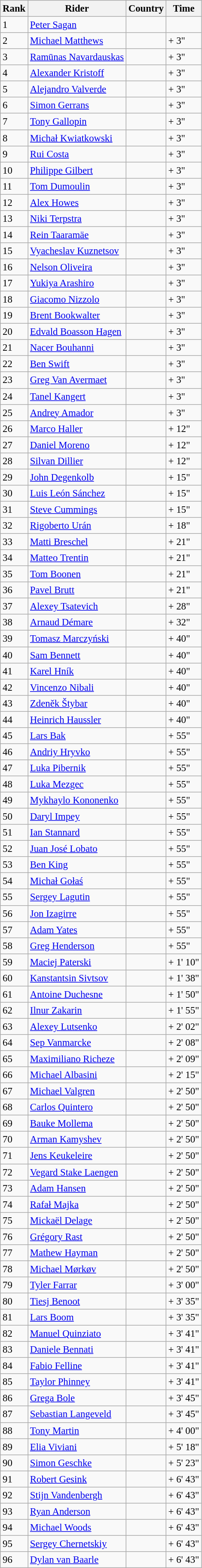<table class="wikitable" style="font-size:95%; text-align:left;">
<tr>
<th>Rank</th>
<th>Rider</th>
<th>Country</th>
<th>Time</th>
</tr>
<tr>
<td>1</td>
<td><a href='#'>Peter Sagan</a></td>
<td></td>
<td></td>
</tr>
<tr>
<td>2</td>
<td><a href='#'>Michael Matthews</a></td>
<td></td>
<td>+ 3"</td>
</tr>
<tr>
<td>3</td>
<td><a href='#'>Ramūnas Navardauskas</a></td>
<td></td>
<td>+ 3"</td>
</tr>
<tr>
<td>4</td>
<td><a href='#'>Alexander Kristoff</a></td>
<td></td>
<td>+ 3"</td>
</tr>
<tr>
<td>5</td>
<td><a href='#'>Alejandro Valverde</a></td>
<td></td>
<td>+ 3"</td>
</tr>
<tr>
<td>6</td>
<td><a href='#'>Simon Gerrans</a></td>
<td></td>
<td>+ 3"</td>
</tr>
<tr>
<td>7</td>
<td><a href='#'>Tony Gallopin</a></td>
<td></td>
<td>+ 3"</td>
</tr>
<tr>
<td>8</td>
<td><a href='#'>Michał Kwiatkowski</a></td>
<td></td>
<td>+ 3"</td>
</tr>
<tr>
<td>9</td>
<td><a href='#'>Rui Costa</a></td>
<td></td>
<td>+ 3"</td>
</tr>
<tr>
<td>10</td>
<td><a href='#'>Philippe Gilbert</a></td>
<td></td>
<td>+ 3"</td>
</tr>
<tr>
<td>11</td>
<td><a href='#'>Tom Dumoulin</a></td>
<td></td>
<td>+ 3"</td>
</tr>
<tr>
<td>12</td>
<td><a href='#'>Alex Howes</a></td>
<td></td>
<td>+ 3"</td>
</tr>
<tr>
<td>13</td>
<td><a href='#'>Niki Terpstra</a></td>
<td></td>
<td>+ 3"</td>
</tr>
<tr>
<td>14</td>
<td><a href='#'>Rein Taaramäe</a></td>
<td></td>
<td>+ 3"</td>
</tr>
<tr>
<td>15</td>
<td><a href='#'>Vyacheslav Kuznetsov</a></td>
<td></td>
<td>+ 3"</td>
</tr>
<tr>
<td>16</td>
<td><a href='#'>Nelson Oliveira</a></td>
<td></td>
<td>+ 3"</td>
</tr>
<tr>
<td>17</td>
<td><a href='#'>Yukiya Arashiro</a></td>
<td></td>
<td>+ 3"</td>
</tr>
<tr>
<td>18</td>
<td><a href='#'>Giacomo Nizzolo</a></td>
<td></td>
<td>+ 3"</td>
</tr>
<tr>
<td>19</td>
<td><a href='#'>Brent Bookwalter</a></td>
<td></td>
<td>+ 3"</td>
</tr>
<tr>
<td>20</td>
<td><a href='#'>Edvald Boasson Hagen</a></td>
<td></td>
<td>+ 3"</td>
</tr>
<tr>
<td>21</td>
<td><a href='#'>Nacer Bouhanni</a></td>
<td></td>
<td>+ 3"</td>
</tr>
<tr>
<td>22</td>
<td><a href='#'>Ben Swift</a></td>
<td></td>
<td>+ 3"</td>
</tr>
<tr>
<td>23</td>
<td><a href='#'>Greg Van Avermaet</a></td>
<td></td>
<td>+ 3"</td>
</tr>
<tr>
<td>24</td>
<td><a href='#'>Tanel Kangert</a></td>
<td></td>
<td>+ 3"</td>
</tr>
<tr>
<td>25</td>
<td><a href='#'>Andrey Amador</a></td>
<td></td>
<td>+ 3"</td>
</tr>
<tr>
<td>26</td>
<td><a href='#'>Marco Haller</a></td>
<td></td>
<td>+ 12"</td>
</tr>
<tr>
<td>27</td>
<td><a href='#'>Daniel Moreno</a></td>
<td></td>
<td>+ 12"</td>
</tr>
<tr>
<td>28</td>
<td><a href='#'>Silvan Dillier</a></td>
<td></td>
<td>+ 12"</td>
</tr>
<tr>
<td>29</td>
<td><a href='#'>John Degenkolb</a></td>
<td></td>
<td>+ 15"</td>
</tr>
<tr>
<td>30</td>
<td><a href='#'>Luis León Sánchez</a></td>
<td></td>
<td>+ 15"</td>
</tr>
<tr>
<td>31</td>
<td><a href='#'>Steve Cummings</a></td>
<td></td>
<td>+ 15"</td>
</tr>
<tr>
<td>32</td>
<td><a href='#'>Rigoberto Urán</a></td>
<td></td>
<td>+ 18"</td>
</tr>
<tr>
<td>33</td>
<td><a href='#'>Matti Breschel</a></td>
<td></td>
<td>+ 21"</td>
</tr>
<tr>
<td>34</td>
<td><a href='#'>Matteo Trentin</a></td>
<td></td>
<td>+ 21"</td>
</tr>
<tr>
<td>35</td>
<td><a href='#'>Tom Boonen</a></td>
<td></td>
<td>+ 21"</td>
</tr>
<tr>
<td>36</td>
<td><a href='#'>Pavel Brutt</a></td>
<td></td>
<td>+ 21"</td>
</tr>
<tr>
<td>37</td>
<td><a href='#'>Alexey Tsatevich</a></td>
<td></td>
<td>+ 28"</td>
</tr>
<tr>
<td>38</td>
<td><a href='#'>Arnaud Démare</a></td>
<td></td>
<td>+ 32"</td>
</tr>
<tr>
<td>39</td>
<td><a href='#'>Tomasz Marczyński</a></td>
<td></td>
<td>+ 40"</td>
</tr>
<tr>
<td>40</td>
<td><a href='#'>Sam Bennett</a></td>
<td></td>
<td>+ 40"</td>
</tr>
<tr>
<td>41</td>
<td><a href='#'>Karel Hník</a></td>
<td></td>
<td>+ 40"</td>
</tr>
<tr>
<td>42</td>
<td><a href='#'>Vincenzo Nibali</a></td>
<td></td>
<td>+ 40"</td>
</tr>
<tr>
<td>43</td>
<td><a href='#'>Zdeněk Štybar</a></td>
<td></td>
<td>+ 40"</td>
</tr>
<tr>
<td>44</td>
<td><a href='#'>Heinrich Haussler</a></td>
<td></td>
<td>+ 40"</td>
</tr>
<tr>
<td>45</td>
<td><a href='#'>Lars Bak</a></td>
<td></td>
<td>+ 55"</td>
</tr>
<tr>
<td>46</td>
<td><a href='#'>Andriy Hryvko</a></td>
<td></td>
<td>+ 55"</td>
</tr>
<tr>
<td>47</td>
<td><a href='#'>Luka Pibernik</a></td>
<td></td>
<td>+ 55"</td>
</tr>
<tr>
<td>48</td>
<td><a href='#'>Luka Mezgec</a></td>
<td></td>
<td>+ 55"</td>
</tr>
<tr>
<td>49</td>
<td><a href='#'>Mykhaylo Kononenko</a></td>
<td></td>
<td>+ 55"</td>
</tr>
<tr>
<td>50</td>
<td><a href='#'>Daryl Impey</a></td>
<td></td>
<td>+ 55"</td>
</tr>
<tr>
<td>51</td>
<td><a href='#'>Ian Stannard</a></td>
<td></td>
<td>+ 55"</td>
</tr>
<tr>
<td>52</td>
<td><a href='#'>Juan José Lobato</a></td>
<td></td>
<td>+ 55"</td>
</tr>
<tr>
<td>53</td>
<td><a href='#'>Ben King</a></td>
<td></td>
<td>+ 55"</td>
</tr>
<tr>
<td>54</td>
<td><a href='#'>Michał Gołaś</a></td>
<td></td>
<td>+ 55"</td>
</tr>
<tr>
<td>55</td>
<td><a href='#'>Sergey Lagutin</a></td>
<td></td>
<td>+ 55"</td>
</tr>
<tr>
<td>56</td>
<td><a href='#'>Jon Izagirre</a></td>
<td></td>
<td>+ 55"</td>
</tr>
<tr>
<td>57</td>
<td><a href='#'>Adam Yates</a></td>
<td></td>
<td>+ 55"</td>
</tr>
<tr>
<td>58</td>
<td><a href='#'>Greg Henderson</a></td>
<td></td>
<td>+ 55"</td>
</tr>
<tr>
<td>59</td>
<td><a href='#'>Maciej Paterski</a></td>
<td></td>
<td>+ 1' 10"</td>
</tr>
<tr>
<td>60</td>
<td><a href='#'>Kanstantsin Sivtsov</a></td>
<td></td>
<td>+ 1' 38"</td>
</tr>
<tr>
<td>61</td>
<td><a href='#'>Antoine Duchesne</a></td>
<td></td>
<td>+ 1' 50"</td>
</tr>
<tr>
<td>62</td>
<td><a href='#'>Ilnur Zakarin</a></td>
<td></td>
<td>+ 1' 55"</td>
</tr>
<tr>
<td>63</td>
<td><a href='#'>Alexey Lutsenko</a></td>
<td></td>
<td>+ 2' 02"</td>
</tr>
<tr>
<td>64</td>
<td><a href='#'>Sep Vanmarcke</a></td>
<td></td>
<td>+ 2' 08"</td>
</tr>
<tr>
<td>65</td>
<td><a href='#'>Maximiliano Richeze</a></td>
<td></td>
<td>+ 2' 09"</td>
</tr>
<tr>
<td>66</td>
<td><a href='#'>Michael Albasini</a></td>
<td></td>
<td>+ 2' 15"</td>
</tr>
<tr>
<td>67</td>
<td><a href='#'>Michael Valgren</a></td>
<td></td>
<td>+ 2' 50"</td>
</tr>
<tr>
<td>68</td>
<td><a href='#'>Carlos Quintero</a></td>
<td></td>
<td>+ 2' 50"</td>
</tr>
<tr>
<td>69</td>
<td><a href='#'>Bauke Mollema</a></td>
<td></td>
<td>+ 2' 50"</td>
</tr>
<tr>
<td>70</td>
<td><a href='#'>Arman Kamyshev</a></td>
<td></td>
<td>+ 2' 50"</td>
</tr>
<tr>
<td>71</td>
<td><a href='#'>Jens Keukeleire</a></td>
<td></td>
<td>+ 2' 50"</td>
</tr>
<tr>
<td>72</td>
<td><a href='#'>Vegard Stake Laengen</a></td>
<td></td>
<td>+ 2' 50"</td>
</tr>
<tr>
<td>73</td>
<td><a href='#'>Adam Hansen</a></td>
<td></td>
<td>+ 2' 50"</td>
</tr>
<tr>
<td>74</td>
<td><a href='#'>Rafał Majka</a></td>
<td></td>
<td>+ 2' 50"</td>
</tr>
<tr>
<td>75</td>
<td><a href='#'>Mickaël Delage</a></td>
<td></td>
<td>+ 2' 50"</td>
</tr>
<tr>
<td>76</td>
<td><a href='#'>Grégory Rast</a></td>
<td></td>
<td>+ 2' 50"</td>
</tr>
<tr>
<td>77</td>
<td><a href='#'>Mathew Hayman</a></td>
<td></td>
<td>+ 2' 50"</td>
</tr>
<tr>
<td>78</td>
<td><a href='#'>Michael Mørkøv</a></td>
<td></td>
<td>+ 2' 50"</td>
</tr>
<tr>
<td>79</td>
<td><a href='#'>Tyler Farrar</a></td>
<td></td>
<td>+ 3' 00"</td>
</tr>
<tr>
<td>80</td>
<td><a href='#'>Tiesj Benoot</a></td>
<td></td>
<td>+ 3' 35"</td>
</tr>
<tr>
<td>81</td>
<td><a href='#'>Lars Boom</a></td>
<td></td>
<td>+ 3' 35"</td>
</tr>
<tr>
<td>82</td>
<td><a href='#'>Manuel Quinziato</a></td>
<td></td>
<td>+ 3' 41"</td>
</tr>
<tr>
<td>83</td>
<td><a href='#'>Daniele Bennati</a></td>
<td></td>
<td>+ 3' 41"</td>
</tr>
<tr>
<td>84</td>
<td><a href='#'>Fabio Felline</a></td>
<td></td>
<td>+ 3' 41"</td>
</tr>
<tr>
<td>85</td>
<td><a href='#'>Taylor Phinney</a></td>
<td></td>
<td>+ 3' 41"</td>
</tr>
<tr>
<td>86</td>
<td><a href='#'>Grega Bole</a></td>
<td></td>
<td>+ 3' 45"</td>
</tr>
<tr>
<td>87</td>
<td><a href='#'>Sebastian Langeveld</a></td>
<td></td>
<td>+ 3' 45"</td>
</tr>
<tr>
<td>88</td>
<td><a href='#'>Tony Martin</a></td>
<td></td>
<td>+ 4' 00"</td>
</tr>
<tr>
<td>89</td>
<td><a href='#'>Elia Viviani</a></td>
<td></td>
<td>+ 5' 18"</td>
</tr>
<tr>
<td>90</td>
<td><a href='#'>Simon Geschke</a></td>
<td></td>
<td>+ 5' 23"</td>
</tr>
<tr>
<td>91</td>
<td><a href='#'>Robert Gesink</a></td>
<td></td>
<td>+ 6' 43"</td>
</tr>
<tr>
<td>92</td>
<td><a href='#'>Stijn Vandenbergh</a></td>
<td></td>
<td>+ 6' 43"</td>
</tr>
<tr>
<td>93</td>
<td><a href='#'>Ryan Anderson</a></td>
<td></td>
<td>+ 6' 43"</td>
</tr>
<tr>
<td>94</td>
<td><a href='#'>Michael Woods</a></td>
<td></td>
<td>+ 6' 43"</td>
</tr>
<tr>
<td>95</td>
<td><a href='#'>Sergey Chernetskiy</a></td>
<td></td>
<td>+ 6' 43"</td>
</tr>
<tr>
<td>96</td>
<td><a href='#'>Dylan van Baarle</a></td>
<td></td>
<td>+ 6' 43"</td>
</tr>
</table>
